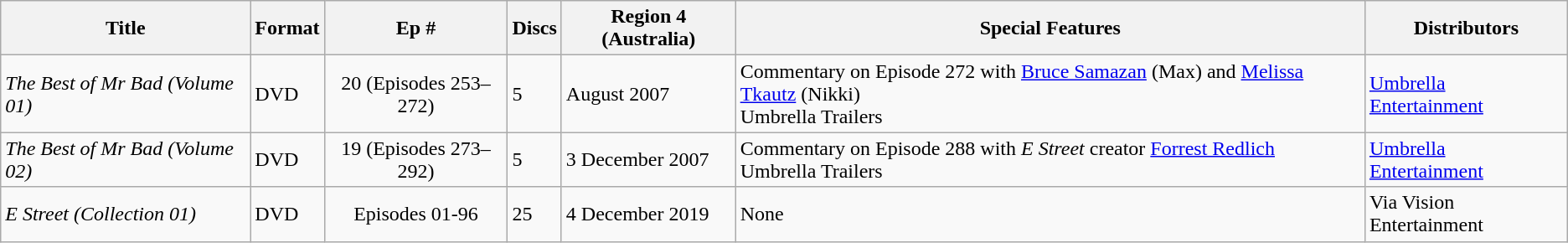<table class="wikitable">
<tr>
<th>Title</th>
<th>Format</th>
<th>Ep #</th>
<th>Discs</th>
<th>Region 4 (Australia)</th>
<th>Special Features</th>
<th>Distributors</th>
</tr>
<tr>
<td><em>The Best of Mr Bad (Volume 01)</em></td>
<td>DVD</td>
<td style="text-align:center;">20 (Episodes 253–272)</td>
<td>5</td>
<td>August 2007</td>
<td>Commentary on Episode 272 with <a href='#'>Bruce Samazan</a> (Max) and <a href='#'>Melissa Tkautz</a> (Nikki)<br>Umbrella Trailers</td>
<td><a href='#'>Umbrella Entertainment</a></td>
</tr>
<tr>
<td><em>The Best of Mr Bad (Volume 02)</em></td>
<td>DVD</td>
<td style="text-align:center;">19 (Episodes 273–292)</td>
<td>5</td>
<td>3 December 2007</td>
<td>Commentary on Episode 288 with <em>E Street</em> creator <a href='#'>Forrest Redlich</a><br>Umbrella Trailers</td>
<td><a href='#'>Umbrella Entertainment</a></td>
</tr>
<tr>
<td><em>E Street (Collection 01)</em></td>
<td>DVD</td>
<td style="text-align:center;">Episodes 01-96</td>
<td>25</td>
<td>4 December 2019</td>
<td>None</td>
<td>Via Vision Entertainment</td>
</tr>
</table>
